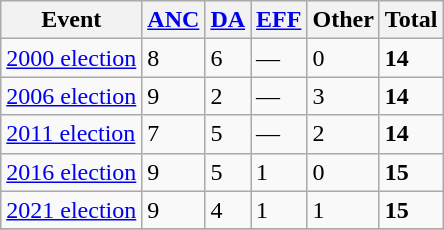<table class="wikitable">
<tr>
<th>Event</th>
<th><a href='#'>ANC</a></th>
<th><a href='#'>DA</a></th>
<th><a href='#'>EFF</a></th>
<th>Other</th>
<th>Total</th>
</tr>
<tr>
<td><a href='#'>2000 election</a></td>
<td>8</td>
<td>6</td>
<td>—</td>
<td>0</td>
<td><strong>14</strong></td>
</tr>
<tr>
<td><a href='#'>2006 election</a></td>
<td>9</td>
<td>2</td>
<td>—</td>
<td>3</td>
<td><strong>14</strong></td>
</tr>
<tr>
<td><a href='#'>2011 election</a></td>
<td>7</td>
<td>5</td>
<td>—</td>
<td>2</td>
<td><strong>14</strong></td>
</tr>
<tr>
<td><a href='#'>2016 election</a></td>
<td>9</td>
<td>5</td>
<td>1</td>
<td>0</td>
<td><strong>15</strong></td>
</tr>
<tr>
<td><a href='#'>2021 election</a></td>
<td>9</td>
<td>4</td>
<td>1</td>
<td>1</td>
<td><strong>15</strong></td>
</tr>
<tr>
</tr>
</table>
